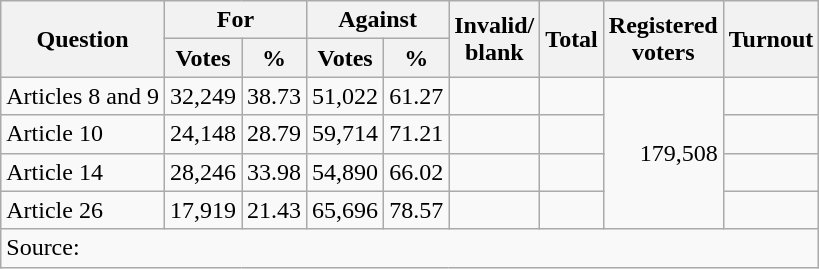<table class=wikitable style=text-align:right>
<tr>
<th rowspan=2>Question</th>
<th colspan=2>For</th>
<th colspan=2>Against</th>
<th rowspan=2>Invalid/<br>blank</th>
<th rowspan=2>Total</th>
<th rowspan=2>Registered<br>voters</th>
<th rowspan=2>Turnout</th>
</tr>
<tr>
<th>Votes</th>
<th>%</th>
<th>Votes</th>
<th>%</th>
</tr>
<tr>
<td align=left>Articles 8 and 9</td>
<td>32,249</td>
<td>38.73</td>
<td>51,022</td>
<td>61.27</td>
<td></td>
<td></td>
<td rowspan=4>179,508</td>
<td></td>
</tr>
<tr>
<td align=left>Article 10</td>
<td>24,148</td>
<td>28.79</td>
<td>59,714</td>
<td>71.21</td>
<td></td>
<td></td>
<td></td>
</tr>
<tr>
<td align=left>Article 14</td>
<td>28,246</td>
<td>33.98</td>
<td>54,890</td>
<td>66.02</td>
<td></td>
<td></td>
<td></td>
</tr>
<tr>
<td align=left>Article 26</td>
<td>17,919</td>
<td>21.43</td>
<td>65,696</td>
<td>78.57</td>
<td></td>
<td></td>
<td></td>
</tr>
<tr>
<td align=left colspan=11>Source: </td>
</tr>
</table>
